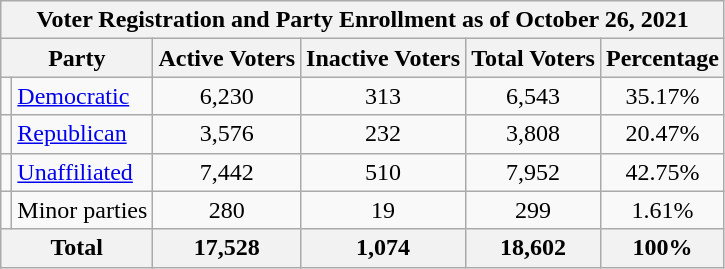<table class=wikitable>
<tr>
<th colspan = 6>Voter Registration and Party Enrollment as of October 26, 2021</th>
</tr>
<tr>
<th colspan = 2>Party</th>
<th>Active Voters</th>
<th>Inactive Voters</th>
<th>Total Voters</th>
<th>Percentage</th>
</tr>
<tr>
<td></td>
<td><a href='#'>Democratic</a></td>
<td align = center>6,230</td>
<td align = center>313</td>
<td align = center>6,543</td>
<td align = center>35.17%</td>
</tr>
<tr>
<td></td>
<td><a href='#'>Republican</a></td>
<td align = center>3,576</td>
<td align = center>232</td>
<td align = center>3,808</td>
<td align = center>20.47%</td>
</tr>
<tr>
<td></td>
<td><a href='#'>Unaffiliated</a></td>
<td align = center>7,442</td>
<td align = center>510</td>
<td align = center>7,952</td>
<td align = center>42.75%</td>
</tr>
<tr>
<td></td>
<td>Minor parties</td>
<td align = center>280</td>
<td align = center>19</td>
<td align = center>299</td>
<td align = center>1.61%</td>
</tr>
<tr>
<th colspan = 2>Total</th>
<th align = center>17,528</th>
<th align = center>1,074</th>
<th align = center>18,602</th>
<th align = center>100%</th>
</tr>
</table>
